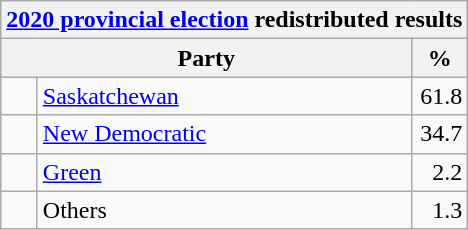<table class="wikitable">
<tr>
<th colspan="4"><a href='#'>2020 provincial election</a> redistributed results</th>
</tr>
<tr>
<th bgcolor="#DDDDFF" width="130px" colspan="2">Party</th>
<th bgcolor="#DDDDFF" width="30px">%</th>
</tr>
<tr>
<td> </td>
<td><a href='#'>Saskatchewan</a></td>
<td align=right>61.8</td>
</tr>
<tr>
<td> </td>
<td><a href='#'>New Democratic</a></td>
<td align=right>34.7</td>
</tr>
<tr>
<td> </td>
<td><a href='#'>Green</a></td>
<td align=right>2.2</td>
</tr>
<tr>
<td> </td>
<td>Others</td>
<td align=right>1.3</td>
</tr>
</table>
